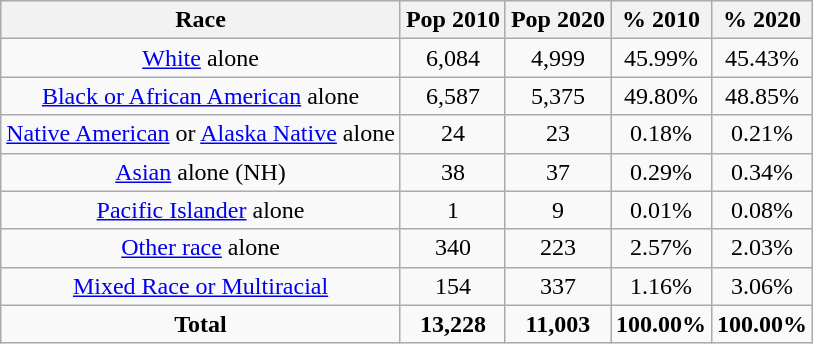<table class="wikitable" style="text-align:center;">
<tr>
<th>Race</th>
<th>Pop 2010</th>
<th>Pop 2020</th>
<th>% 2010</th>
<th>% 2020</th>
</tr>
<tr>
<td><a href='#'>White</a> alone</td>
<td>6,084</td>
<td>4,999</td>
<td>45.99%</td>
<td>45.43%</td>
</tr>
<tr>
<td><a href='#'>Black or African American</a> alone</td>
<td>6,587</td>
<td>5,375</td>
<td>49.80%</td>
<td>48.85%</td>
</tr>
<tr>
<td><a href='#'>Native American</a> or <a href='#'>Alaska Native</a> alone</td>
<td>24</td>
<td>23</td>
<td>0.18%</td>
<td>0.21%</td>
</tr>
<tr>
<td><a href='#'>Asian</a> alone (NH)</td>
<td>38</td>
<td>37</td>
<td>0.29%</td>
<td>0.34%</td>
</tr>
<tr>
<td><a href='#'>Pacific Islander</a> alone</td>
<td>1</td>
<td>9</td>
<td>0.01%</td>
<td>0.08%</td>
</tr>
<tr>
<td><a href='#'>Other race</a> alone</td>
<td>340</td>
<td>223</td>
<td>2.57%</td>
<td>2.03%</td>
</tr>
<tr>
<td><a href='#'>Mixed Race or Multiracial</a></td>
<td>154</td>
<td>337</td>
<td>1.16%</td>
<td>3.06%</td>
</tr>
<tr>
<td><strong>Total</strong></td>
<td><strong>13,228</strong></td>
<td><strong>11,003</strong></td>
<td><strong>100.00%</strong></td>
<td><strong>100.00%</strong></td>
</tr>
</table>
